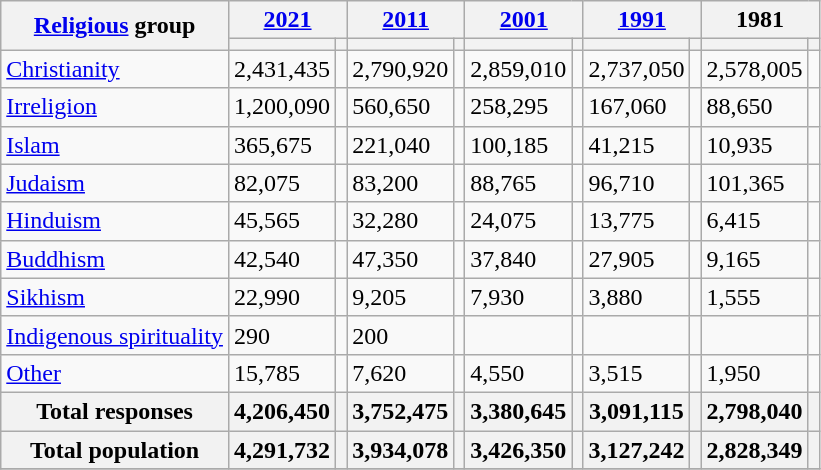<table class="wikitable collapsible sortable">
<tr>
<th rowspan="2"><a href='#'>Religious</a> group</th>
<th colspan="2"><a href='#'>2021</a></th>
<th colspan="2"><a href='#'>2011</a></th>
<th colspan="2"><a href='#'>2001</a></th>
<th colspan="2"><a href='#'>1991</a></th>
<th colspan="2">1981</th>
</tr>
<tr>
<th><a href='#'></a></th>
<th></th>
<th></th>
<th></th>
<th></th>
<th></th>
<th></th>
<th></th>
<th></th>
<th></th>
</tr>
<tr>
<td><a href='#'>Christianity</a> </td>
<td>2,431,435</td>
<td></td>
<td>2,790,920</td>
<td></td>
<td>2,859,010</td>
<td></td>
<td>2,737,050</td>
<td></td>
<td>2,578,005</td>
<td></td>
</tr>
<tr>
<td><a href='#'>Irreligion</a></td>
<td>1,200,090</td>
<td></td>
<td>560,650</td>
<td></td>
<td>258,295</td>
<td></td>
<td>167,060</td>
<td></td>
<td>88,650</td>
<td></td>
</tr>
<tr>
<td><a href='#'>Islam</a> </td>
<td>365,675</td>
<td></td>
<td>221,040</td>
<td></td>
<td>100,185</td>
<td></td>
<td>41,215</td>
<td></td>
<td>10,935</td>
<td></td>
</tr>
<tr>
<td><a href='#'>Judaism</a> </td>
<td>82,075</td>
<td></td>
<td>83,200</td>
<td></td>
<td>88,765</td>
<td></td>
<td>96,710</td>
<td></td>
<td>101,365</td>
<td></td>
</tr>
<tr>
<td><a href='#'>Hinduism</a> </td>
<td>45,565</td>
<td></td>
<td>32,280</td>
<td></td>
<td>24,075</td>
<td></td>
<td>13,775</td>
<td></td>
<td>6,415</td>
<td></td>
</tr>
<tr>
<td><a href='#'>Buddhism</a> </td>
<td>42,540</td>
<td></td>
<td>47,350</td>
<td></td>
<td>37,840</td>
<td></td>
<td>27,905</td>
<td></td>
<td>9,165</td>
<td></td>
</tr>
<tr>
<td><a href='#'>Sikhism</a> </td>
<td>22,990</td>
<td></td>
<td>9,205</td>
<td></td>
<td>7,930</td>
<td></td>
<td>3,880</td>
<td></td>
<td>1,555</td>
<td></td>
</tr>
<tr>
<td><a href='#'>Indigenous spirituality</a></td>
<td>290</td>
<td></td>
<td>200</td>
<td></td>
<td></td>
<td></td>
<td></td>
<td></td>
<td></td>
<td></td>
</tr>
<tr>
<td><a href='#'>Other</a></td>
<td>15,785</td>
<td></td>
<td>7,620</td>
<td></td>
<td>4,550</td>
<td></td>
<td>3,515</td>
<td></td>
<td>1,950</td>
<td></td>
</tr>
<tr>
<th>Total responses</th>
<th>4,206,450</th>
<th></th>
<th>3,752,475</th>
<th></th>
<th>3,380,645</th>
<th></th>
<th>3,091,115</th>
<th></th>
<th>2,798,040</th>
<th></th>
</tr>
<tr class="sortbottom">
<th>Total population</th>
<th>4,291,732</th>
<th></th>
<th>3,934,078</th>
<th></th>
<th>3,426,350</th>
<th></th>
<th>3,127,242</th>
<th></th>
<th>2,828,349</th>
<th></th>
</tr>
<tr class="sortbottom">
</tr>
</table>
